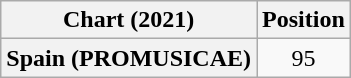<table class="wikitable plainrowheaders" style="text-align:center">
<tr>
<th scope="col">Chart (2021)</th>
<th scope="col">Position</th>
</tr>
<tr>
<th scope="row">Spain (PROMUSICAE)</th>
<td>95</td>
</tr>
</table>
